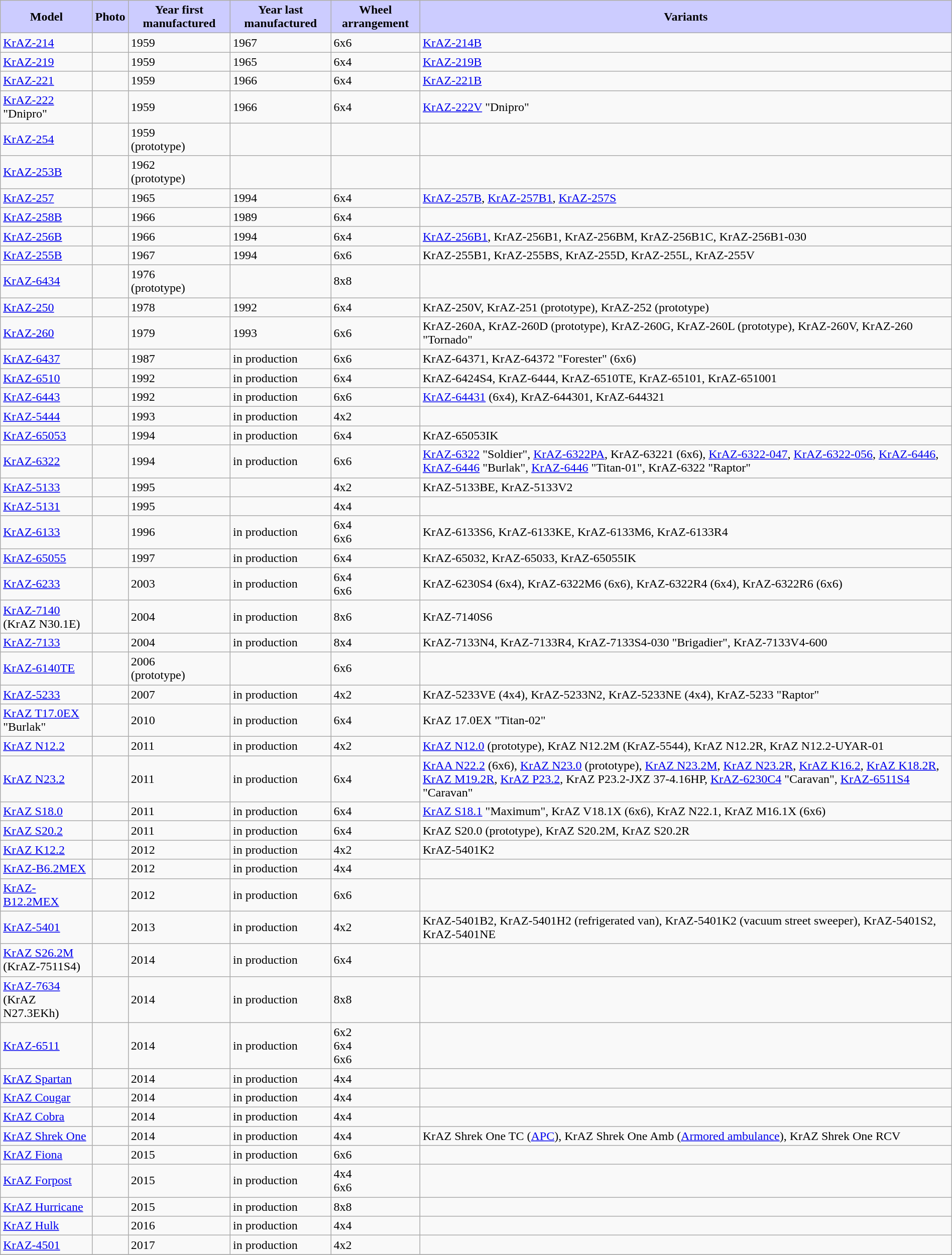<table class="wikitable" width="100%">
<tr>
<th style="background: #CCCCFF">Model</th>
<th style="background: #CCCCFF">Photo</th>
<th style="background: #CCCCFF">Year first manufactured</th>
<th style="background: #CCCCFF">Year last manufactured</th>
<th style="background: #CCCCFF">Wheel arrangement</th>
<th style="background: #CCCCFF">Variants</th>
</tr>
<tr>
<td><a href='#'>KrAZ-214</a></td>
<td></td>
<td>1959</td>
<td>1967</td>
<td>6x6</td>
<td><a href='#'>KrAZ-214B</a></td>
</tr>
<tr>
<td><a href='#'>KrAZ-219</a></td>
<td></td>
<td>1959</td>
<td>1965</td>
<td>6x4</td>
<td><a href='#'>KrAZ-219B</a></td>
</tr>
<tr>
<td><a href='#'>KrAZ-221</a></td>
<td></td>
<td>1959</td>
<td>1966</td>
<td>6x4</td>
<td><a href='#'>KrAZ-221B</a></td>
</tr>
<tr>
<td><a href='#'>KrAZ-222</a> "Dnipro"</td>
<td></td>
<td>1959</td>
<td>1966</td>
<td>6x4</td>
<td><a href='#'>KrAZ-222V</a> "Dnipro"</td>
</tr>
<tr>
<td><a href='#'>KrAZ-254</a></td>
<td></td>
<td>1959<br>(prototype)</td>
<td></td>
<td></td>
<td></td>
</tr>
<tr>
<td><a href='#'>KrAZ-253B</a></td>
<td></td>
<td>1962<br>(prototype)</td>
<td></td>
<td></td>
<td></td>
</tr>
<tr>
<td><a href='#'>KrAZ-257</a></td>
<td></td>
<td>1965</td>
<td>1994</td>
<td>6x4</td>
<td><a href='#'>KrAZ-257B</a>, <a href='#'>KrAZ-257B1</a>, <a href='#'>KrAZ-257S</a></td>
</tr>
<tr>
<td><a href='#'>KrAZ-258B</a></td>
<td></td>
<td>1966</td>
<td>1989</td>
<td>6x4</td>
<td></td>
</tr>
<tr>
<td><a href='#'>KrAZ-256B</a></td>
<td></td>
<td>1966</td>
<td>1994</td>
<td>6x4</td>
<td><a href='#'>KrAZ-256B1</a>, KrAZ-256B1, KrAZ-256BM, KrAZ-256B1C, KrAZ-256B1-030</td>
</tr>
<tr>
<td><a href='#'>KrAZ-255B</a></td>
<td></td>
<td>1967</td>
<td>1994</td>
<td>6x6</td>
<td>KrAZ-255B1, KrAZ-255BS, KrAZ-255D, KrAZ-255L, KrAZ-255V</td>
</tr>
<tr>
<td><a href='#'>KrAZ-6434</a></td>
<td></td>
<td>1976<br>(prototype)</td>
<td></td>
<td>8x8</td>
<td></td>
</tr>
<tr>
<td><a href='#'>KrAZ-250</a></td>
<td></td>
<td>1978</td>
<td>1992</td>
<td>6x4</td>
<td>KrAZ-250V, KrAZ-251 (prototype), KrAZ-252 (prototype)</td>
</tr>
<tr>
<td><a href='#'>KrAZ-260</a></td>
<td></td>
<td>1979</td>
<td>1993</td>
<td>6x6</td>
<td>KrAZ-260A, KrAZ-260D (prototype), KrAZ-260G, KrAZ-260L (prototype), KrAZ-260V, KrAZ-260 "Tornado"</td>
</tr>
<tr>
<td><a href='#'>KrAZ-6437</a></td>
<td></td>
<td>1987</td>
<td>in production</td>
<td>6x6</td>
<td>KrAZ-64371, KrAZ-64372 "Forester" (6x6)</td>
</tr>
<tr>
<td><a href='#'>KrAZ-6510</a></td>
<td></td>
<td>1992</td>
<td>in production</td>
<td>6x4</td>
<td>KrAZ-6424S4, KrAZ-6444, KrAZ-6510TE, KrAZ-65101, KrAZ-651001</td>
</tr>
<tr>
<td><a href='#'>KrAZ-6443</a></td>
<td></td>
<td>1992</td>
<td>in production</td>
<td>6x6</td>
<td><a href='#'>KrAZ-64431</a> (6x4), KrAZ-644301, KrAZ-644321</td>
</tr>
<tr>
<td><a href='#'>KrAZ-5444</a></td>
<td></td>
<td>1993</td>
<td>in production</td>
<td>4x2</td>
<td></td>
</tr>
<tr>
<td><a href='#'>KrAZ-65053</a></td>
<td></td>
<td>1994</td>
<td>in production</td>
<td>6x4</td>
<td>KrAZ-65053IK</td>
</tr>
<tr>
<td><a href='#'>KrAZ-6322</a></td>
<td></td>
<td>1994</td>
<td>in production</td>
<td>6x6</td>
<td><a href='#'>KrAZ-6322</a> "Soldier", <a href='#'>KrAZ-6322PA</a>, KrAZ-63221 (6x6), <a href='#'>KrAZ-6322-047</a>, <a href='#'>KrAZ-6322-056</a>, <a href='#'>KrAZ-6446</a>, <a href='#'>KrAZ-6446</a> "Burlak", <a href='#'>KrAZ-6446</a> "Titan-01", KrAZ-6322 "Raptor"</td>
</tr>
<tr>
<td><a href='#'>KrAZ-5133</a></td>
<td></td>
<td>1995</td>
<td></td>
<td>4x2</td>
<td>KrAZ-5133BE, KrAZ-5133V2</td>
</tr>
<tr>
<td><a href='#'>KrAZ-5131</a></td>
<td></td>
<td>1995</td>
<td></td>
<td>4x4</td>
<td></td>
</tr>
<tr>
<td><a href='#'>KrAZ-6133</a></td>
<td></td>
<td>1996</td>
<td>in production</td>
<td>6x4<br>6x6</td>
<td>KrAZ-6133S6, KrAZ-6133KE, KrAZ-6133M6, KrAZ-6133R4</td>
</tr>
<tr>
<td><a href='#'>KrAZ-65055</a></td>
<td></td>
<td>1997</td>
<td>in production</td>
<td>6x4</td>
<td>KrAZ-65032, KrAZ-65033, KrAZ-65055IK</td>
</tr>
<tr>
<td><a href='#'>KrAZ-6233</a></td>
<td></td>
<td>2003</td>
<td>in production</td>
<td>6x4<br>6x6</td>
<td>KrAZ-6230S4 (6x4), KrAZ-6322M6 (6x6), KrAZ-6322R4 (6x4), KrAZ-6322R6 (6x6)</td>
</tr>
<tr>
<td><a href='#'>KrAZ-7140</a><br>(KrAZ N30.1Е)</td>
<td></td>
<td>2004</td>
<td>in production</td>
<td>8x6</td>
<td>KrAZ-7140S6</td>
</tr>
<tr>
<td><a href='#'>KrAZ-7133</a></td>
<td></td>
<td>2004</td>
<td>in production</td>
<td>8x4</td>
<td>KrAZ-7133N4, KrAZ-7133R4, KrAZ-7133S4-030 "Brigadier", KrAZ-7133V4-600</td>
</tr>
<tr>
<td><a href='#'>KrAZ-6140TE</a></td>
<td></td>
<td>2006<br>(prototype)</td>
<td></td>
<td>6x6</td>
<td></td>
</tr>
<tr>
<td><a href='#'>KrAZ-5233</a></td>
<td></td>
<td>2007</td>
<td>in production</td>
<td>4x2</td>
<td>KrAZ-5233VE (4x4), KrAZ-5233N2, KrAZ-5233NE (4x4), KrAZ-5233 "Raptor"</td>
</tr>
<tr>
<td><a href='#'>KrAZ T17.0EX</a> "Burlak"</td>
<td></td>
<td>2010</td>
<td>in production</td>
<td>6x4</td>
<td>KrAZ 17.0EX "Titan-02"</td>
</tr>
<tr>
<td><a href='#'>KrAZ N12.2</a></td>
<td></td>
<td>2011</td>
<td>in production</td>
<td>4x2</td>
<td><a href='#'>KrAZ N12.0</a> (prototype), KrAZ N12.2M (KrAZ-5544), KrAZ N12.2R, KrAZ N12.2-UYAR-01</td>
</tr>
<tr>
<td><a href='#'>KrAZ N23.2</a></td>
<td></td>
<td>2011</td>
<td>in production</td>
<td>6x4</td>
<td><a href='#'>KrAA N22.2</a> (6x6), <a href='#'>KrAZ N23.0</a> (prototype), <a href='#'>KrAZ N23.2M</a>, <a href='#'>KrAZ N23.2R</a>, <a href='#'>KrAZ K16.2</a>, <a href='#'>KrAZ K18.2R</a>, <a href='#'>KrAZ M19.2R</a>, <a href='#'>KrAZ Р23.2</a>, KrAZ Р23.2-JXZ 37-4.16НР, <a href='#'>KrAZ-6230C4</a> "Caravan", <a href='#'>KrAZ-6511S4</a> "Caravan"</td>
</tr>
<tr>
<td><a href='#'>KrAZ S18.0</a></td>
<td></td>
<td>2011</td>
<td>in production</td>
<td>6x4</td>
<td><a href='#'>KrAZ S18.1</a> "Maximum", KrAZ V18.1X (6x6), KrAZ N22.1, KrAZ M16.1X (6x6)</td>
</tr>
<tr>
<td><a href='#'>KrAZ S20.2</a></td>
<td></td>
<td>2011</td>
<td>in production</td>
<td>6x4</td>
<td>KrAZ S20.0 (prototype), KrAZ S20.2M, KrAZ S20.2R</td>
</tr>
<tr>
<td><a href='#'>KrAZ K12.2</a></td>
<td></td>
<td>2012</td>
<td>in production</td>
<td>4x2</td>
<td>KrAZ-5401K2</td>
</tr>
<tr>
<td><a href='#'>KrAZ-В6.2MEX</a></td>
<td></td>
<td>2012</td>
<td>in production</td>
<td>4x4</td>
<td></td>
</tr>
<tr>
<td><a href='#'>KrAZ-В12.2МЕХ</a></td>
<td></td>
<td>2012</td>
<td>in production</td>
<td>6x6</td>
<td></td>
</tr>
<tr>
<td><a href='#'>KrAZ-5401</a></td>
<td></td>
<td>2013</td>
<td>in production</td>
<td>4x2</td>
<td>KrAZ-5401B2, KrAZ-5401H2 (refrigerated van), KrAZ-5401K2 (vacuum street sweeper), KrAZ-5401S2, KrAZ-5401NE</td>
</tr>
<tr>
<td><a href='#'>KrAZ S26.2М</a><br>(KrAZ-7511S4)</td>
<td></td>
<td>2014</td>
<td>in production</td>
<td>6x4</td>
<td></td>
</tr>
<tr>
<td><a href='#'>KrAZ-7634</a><br>(KrAZ N27.3EKh)</td>
<td></td>
<td>2014</td>
<td>in production</td>
<td>8x8</td>
<td></td>
</tr>
<tr>
<td><a href='#'>KrAZ-6511</a></td>
<td></td>
<td>2014</td>
<td>in production</td>
<td>6x2<br>6x4<br>6x6</td>
<td></td>
</tr>
<tr>
<td><a href='#'>KrAZ Spartan</a></td>
<td></td>
<td>2014</td>
<td>in production</td>
<td>4x4</td>
<td></td>
</tr>
<tr>
<td><a href='#'>KrAZ Cougar</a></td>
<td></td>
<td>2014</td>
<td>in production</td>
<td>4x4</td>
<td></td>
</tr>
<tr>
<td><a href='#'>KrAZ Cobra</a></td>
<td></td>
<td>2014</td>
<td>in production</td>
<td>4x4</td>
<td></td>
</tr>
<tr>
<td><a href='#'>KrAZ Shrek One</a></td>
<td></td>
<td>2014</td>
<td>in production</td>
<td>4x4</td>
<td>KrAZ Shrek One TC (<a href='#'>APC</a>), KrAZ Shrek One Amb (<a href='#'>Armored ambulance</a>), KrAZ Shrek One RCV</td>
</tr>
<tr>
<td><a href='#'>KrAZ Fiona</a></td>
<td></td>
<td>2015</td>
<td>in production</td>
<td>6x6</td>
<td></td>
</tr>
<tr>
<td><a href='#'>KrAZ Forpost</a></td>
<td></td>
<td>2015</td>
<td>in production</td>
<td>4x4<br>6x6</td>
<td></td>
</tr>
<tr>
<td><a href='#'>KrAZ Hurricane</a></td>
<td></td>
<td>2015</td>
<td>in production</td>
<td>8x8</td>
<td></td>
</tr>
<tr>
<td><a href='#'>KrAZ Hulk</a></td>
<td></td>
<td>2016</td>
<td>in production</td>
<td>4x4</td>
<td></td>
</tr>
<tr>
<td><a href='#'>KrAZ-4501</a></td>
<td></td>
<td>2017</td>
<td>in production</td>
<td>4x2</td>
<td></td>
</tr>
<tr>
</tr>
</table>
